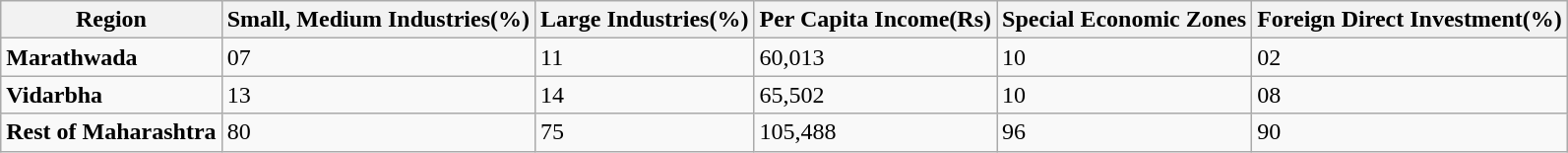<table class="wikitable">
<tr>
<th>Region</th>
<th>Small, Medium Industries(%)</th>
<th>Large Industries(%)</th>
<th>Per Capita Income(Rs)</th>
<th>Special Economic Zones</th>
<th>Foreign Direct Investment(%)</th>
</tr>
<tr>
<td><strong>Marathwada</strong></td>
<td>07</td>
<td>11</td>
<td>60,013</td>
<td>10</td>
<td>02</td>
</tr>
<tr>
<td><strong>Vidarbha</strong></td>
<td>13</td>
<td>14</td>
<td>65,502</td>
<td>10</td>
<td>08</td>
</tr>
<tr>
<td><strong>Rest of Maharashtra</strong></td>
<td>80</td>
<td>75</td>
<td>105,488</td>
<td>96</td>
<td>90</td>
</tr>
</table>
